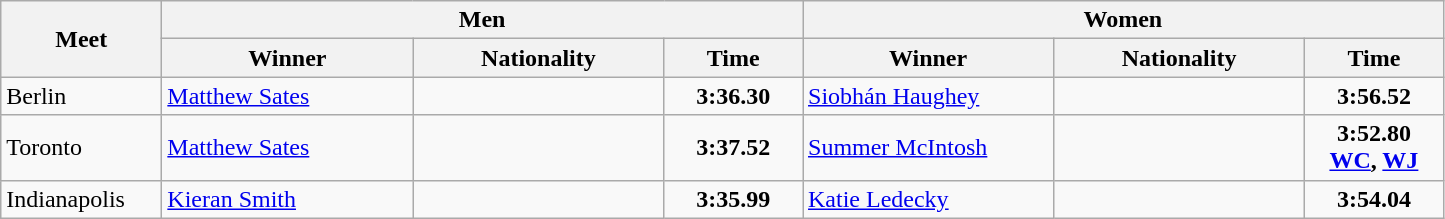<table class="wikitable">
<tr>
<th width=100 rowspan=2>Meet</th>
<th colspan=3>Men</th>
<th colspan=3>Women</th>
</tr>
<tr>
<th width=160>Winner</th>
<th width=160>Nationality</th>
<th width=85>Time</th>
<th width=160>Winner</th>
<th width=160>Nationality</th>
<th width=85>Time</th>
</tr>
<tr>
<td>Berlin</td>
<td><a href='#'>Matthew Sates</a></td>
<td></td>
<td align=center><strong>3:36.30</strong></td>
<td><a href='#'>Siobhán Haughey</a></td>
<td></td>
<td align=center><strong>3:56.52</strong></td>
</tr>
<tr>
<td>Toronto</td>
<td><a href='#'>Matthew Sates</a></td>
<td></td>
<td align=center><strong>3:37.52</strong></td>
<td><a href='#'>Summer McIntosh</a></td>
<td></td>
<td align=center><strong>3:52.80<br><a href='#'>WC</a>, <a href='#'>WJ</a></strong></td>
</tr>
<tr>
<td>Indianapolis</td>
<td><a href='#'>Kieran Smith</a></td>
<td></td>
<td align=center><strong>3:35.99</strong></td>
<td><a href='#'>Katie Ledecky</a></td>
<td></td>
<td align=center><strong>3:54.04</strong></td>
</tr>
</table>
